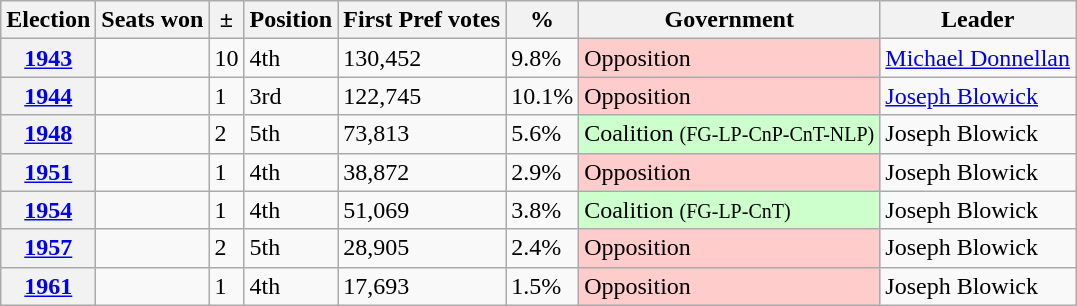<table class="wikitable">
<tr>
<th>Election</th>
<th>Seats won</th>
<th>±</th>
<th>Position</th>
<th>First Pref votes</th>
<th>%</th>
<th>Government</th>
<th>Leader</th>
</tr>
<tr>
<th><a href='#'>1943</a></th>
<td></td>
<td>10</td>
<td>4th</td>
<td>130,452</td>
<td>9.8%</td>
<td style="background-color:#FFCCCC">Opposition</td>
<td><a href='#'>Michael Donnellan</a></td>
</tr>
<tr>
<th><a href='#'>1944</a></th>
<td></td>
<td>1</td>
<td>3rd</td>
<td>122,745</td>
<td>10.1%</td>
<td style="background-color:#FFCCCC">Opposition</td>
<td><a href='#'>Joseph Blowick</a></td>
</tr>
<tr>
<th><a href='#'>1948</a></th>
<td></td>
<td>2</td>
<td>5th</td>
<td>73,813</td>
<td>5.6%</td>
<td style="background-color:#CCFFCC">Coalition <small>(FG-LP-CnP-CnT-NLP)</small></td>
<td>Joseph Blowick</td>
</tr>
<tr>
<th><a href='#'>1951</a></th>
<td></td>
<td>1</td>
<td>4th</td>
<td>38,872</td>
<td>2.9%</td>
<td style="background-color:#FFCCCC">Opposition</td>
<td>Joseph Blowick</td>
</tr>
<tr>
<th><a href='#'>1954</a></th>
<td></td>
<td>1</td>
<td>4th</td>
<td>51,069</td>
<td>3.8%</td>
<td style="background-color:#CCFFCC">Coalition <small>(FG-LP-CnT)</small></td>
<td>Joseph Blowick</td>
</tr>
<tr>
<th><a href='#'>1957</a></th>
<td></td>
<td>2</td>
<td>5th</td>
<td>28,905</td>
<td>2.4%</td>
<td style="background-color:#FFCCCC">Opposition</td>
<td>Joseph Blowick</td>
</tr>
<tr>
<th><a href='#'>1961</a></th>
<td></td>
<td>1</td>
<td>4th</td>
<td>17,693</td>
<td>1.5%</td>
<td style="background-color:#FFCCCC">Opposition</td>
<td>Joseph Blowick</td>
</tr>
</table>
